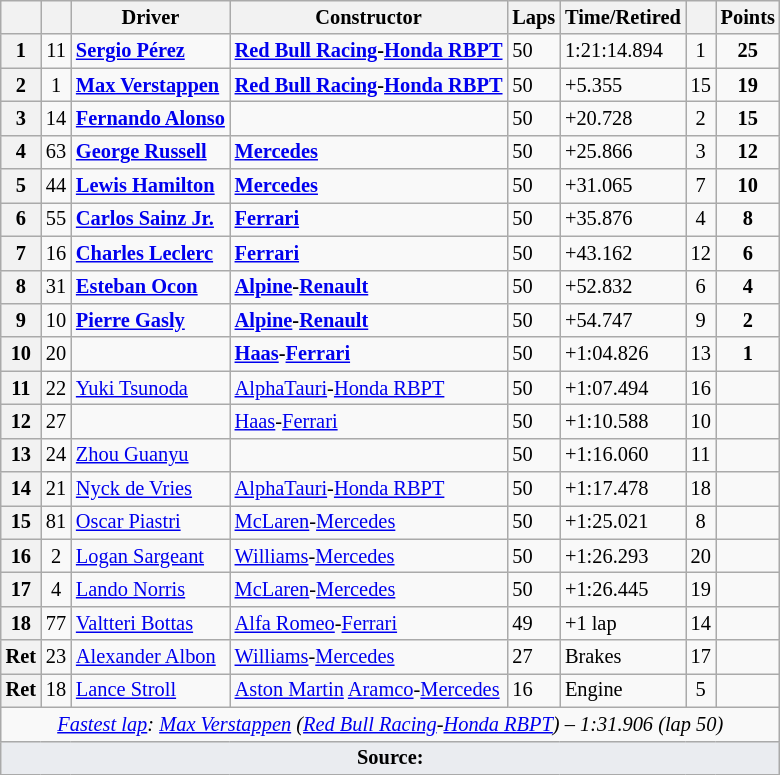<table class="wikitable sortable" style="font-size: 85%;">
<tr>
<th scope="col"></th>
<th scope="col"></th>
<th scope="col">Driver</th>
<th scope="col">Constructor</th>
<th scope="col" class="unsortable">Laps</th>
<th scope="col" class="unsortable">Time/Retired</th>
<th scope="col"></th>
<th scope="col">Points</th>
</tr>
<tr>
<th>1</th>
<td align="center">11</td>
<td data-sort-value="per"><strong> <a href='#'>Sergio Pérez</a></strong></td>
<td><strong><a href='#'>Red Bull Racing</a>-<a href='#'>Honda RBPT</a></strong></td>
<td>50</td>
<td>1:21:14.894</td>
<td align="center">1</td>
<td align="center"><strong>25</strong></td>
</tr>
<tr>
<th>2</th>
<td align="center">1</td>
<td data-sort-value="ver"><strong> <a href='#'>Max Verstappen</a></strong></td>
<td><strong><a href='#'>Red Bull Racing</a>-<a href='#'>Honda RBPT</a></strong></td>
<td>50</td>
<td>+5.355</td>
<td align="center">15</td>
<td align="center"><strong>19</strong></td>
</tr>
<tr>
<th>3</th>
<td align="center">14</td>
<td data-sort-value="alo"><strong> <a href='#'>Fernando Alonso</a></strong></td>
<td><strong></strong></td>
<td>50</td>
<td>+20.728</td>
<td align="center">2</td>
<td align="center"><strong>15</strong></td>
</tr>
<tr>
<th>4</th>
<td align="center">63</td>
<td data-sort-value="rus"><strong> <a href='#'>George Russell</a></strong></td>
<td><a href='#'><strong>Mercedes</strong></a></td>
<td>50</td>
<td>+25.866</td>
<td align="center">3</td>
<td align="center"><strong>12</strong></td>
</tr>
<tr>
<th>5</th>
<td align="center">44</td>
<td data-sort-value="ham"><strong> <a href='#'>Lewis Hamilton</a></strong></td>
<td><a href='#'><strong>Mercedes</strong></a></td>
<td>50</td>
<td>+31.065</td>
<td align="center">7</td>
<td align="center"><strong>10</strong></td>
</tr>
<tr>
<th>6</th>
<td align="center">55</td>
<td data-sort-value="sai"><strong> <a href='#'>Carlos Sainz Jr.</a></strong></td>
<td><a href='#'><strong>Ferrari</strong></a></td>
<td>50</td>
<td>+35.876</td>
<td align="center">4</td>
<td align="center"><strong>8</strong></td>
</tr>
<tr>
<th>7</th>
<td align="center">16</td>
<td data-sort-value="lec"> <strong><a href='#'>Charles Leclerc</a></strong></td>
<td><strong><a href='#'>Ferrari</a></strong></td>
<td>50</td>
<td>+43.162</td>
<td align="center">12</td>
<td align="center"><strong>6</strong></td>
</tr>
<tr>
<th>8</th>
<td align="center">31</td>
<td data-sort-value="oco"> <strong><a href='#'>Esteban Ocon</a></strong></td>
<td><strong><a href='#'>Alpine</a>-<a href='#'>Renault</a></strong></td>
<td>50</td>
<td>+52.832</td>
<td align="center">6</td>
<td align="center"><strong>4</strong></td>
</tr>
<tr>
<th>9</th>
<td align="center">10</td>
<td data-sort-value="gas"><strong> <a href='#'>Pierre Gasly</a></strong></td>
<td><strong><a href='#'>Alpine</a>-<a href='#'>Renault</a></strong></td>
<td>50</td>
<td>+54.747</td>
<td align="center">9</td>
<td align="center"><strong>2</strong></td>
</tr>
<tr>
<th>10</th>
<td align="center">20</td>
<td data-sort-value="mag"><strong></strong></td>
<td><strong><a href='#'>Haas</a>-<a href='#'>Ferrari</a></strong></td>
<td>50</td>
<td>+1:04.826</td>
<td align="center">13</td>
<td align="center"><strong>1</strong></td>
</tr>
<tr>
<th>11</th>
<td align="center">22</td>
<td data-sort-value="tsu"> <a href='#'>Yuki Tsunoda</a></td>
<td nowrap=""><a href='#'>AlphaTauri</a>-<a href='#'>Honda RBPT</a></td>
<td>50</td>
<td>+1:07.494</td>
<td align="center">16</td>
<td></td>
</tr>
<tr>
<th>12</th>
<td align="center">27</td>
<td data-sort-value="hul"></td>
<td><a href='#'>Haas</a>-<a href='#'>Ferrari</a></td>
<td>50</td>
<td>+1:10.588</td>
<td align="center">10</td>
<td></td>
</tr>
<tr>
<th>13</th>
<td align="center">24</td>
<td data-sort-value="zho"> <a href='#'>Zhou Guanyu</a></td>
<td></td>
<td>50</td>
<td>+1:16.060</td>
<td align="center">11</td>
<td></td>
</tr>
<tr>
<th>14</th>
<td align="center">21</td>
<td data-sort-value="dev"> <a href='#'>Nyck de Vries</a></td>
<td><a href='#'>AlphaTauri</a>-<a href='#'>Honda RBPT</a></td>
<td>50</td>
<td>+1:17.478</td>
<td align="center">18</td>
<td></td>
</tr>
<tr>
<th>15</th>
<td align="center">81</td>
<td data-sort-value="pia"> <a href='#'>Oscar Piastri</a></td>
<td><a href='#'>McLaren</a>-<a href='#'>Mercedes</a></td>
<td>50</td>
<td>+1:25.021</td>
<td align="center">8</td>
<td></td>
</tr>
<tr>
<th>16</th>
<td align="center">2</td>
<td data-sort-value="sar"> <a href='#'>Logan Sargeant</a></td>
<td nowrap=""><a href='#'>Williams</a>-<a href='#'>Mercedes</a></td>
<td>50</td>
<td>+1:26.293</td>
<td align="center">20</td>
<td></td>
</tr>
<tr>
<th>17</th>
<td align="center">4</td>
<td data-sort-value="nor"> <a href='#'>Lando Norris</a></td>
<td><a href='#'>McLaren</a>-<a href='#'>Mercedes</a></td>
<td>50</td>
<td>+1:26.445</td>
<td align="center">19</td>
<td></td>
</tr>
<tr>
<th>18</th>
<td align="center">77</td>
<td data-sort-value="bot"> <a href='#'>Valtteri Bottas</a></td>
<td nowrap=""><a href='#'>Alfa Romeo</a>-<a href='#'>Ferrari</a></td>
<td>49</td>
<td>+1 lap</td>
<td align="center">14</td>
<td></td>
</tr>
<tr>
<th>Ret</th>
<td align="center">23</td>
<td data-sort-value="alb"> <a href='#'>Alexander Albon</a></td>
<td><a href='#'>Williams</a>-<a href='#'>Mercedes</a></td>
<td>27</td>
<td>Brakes</td>
<td align="center">17</td>
<td></td>
</tr>
<tr>
<th>Ret</th>
<td align="center">18</td>
<td data-sort-value="str"> <a href='#'>Lance Stroll</a></td>
<td><a href='#'>Aston Martin</a> <a href='#'>Aramco</a>-<a href='#'>Mercedes</a></td>
<td>16</td>
<td>Engine</td>
<td align="center">5</td>
<td></td>
</tr>
<tr class="sortbottom">
<td colspan="8" align="center"><em><a href='#'>Fastest lap</a>:</em>  <em><a href='#'>Max Verstappen</a> (<a href='#'>Red Bull Racing</a>-<a href='#'>Honda RBPT</a>) – 1:31.906 (lap 50)</em></td>
</tr>
<tr>
<td colspan="8" style="background-color:#eaecf0;text-align:center"><strong>Source:</strong></td>
</tr>
</table>
